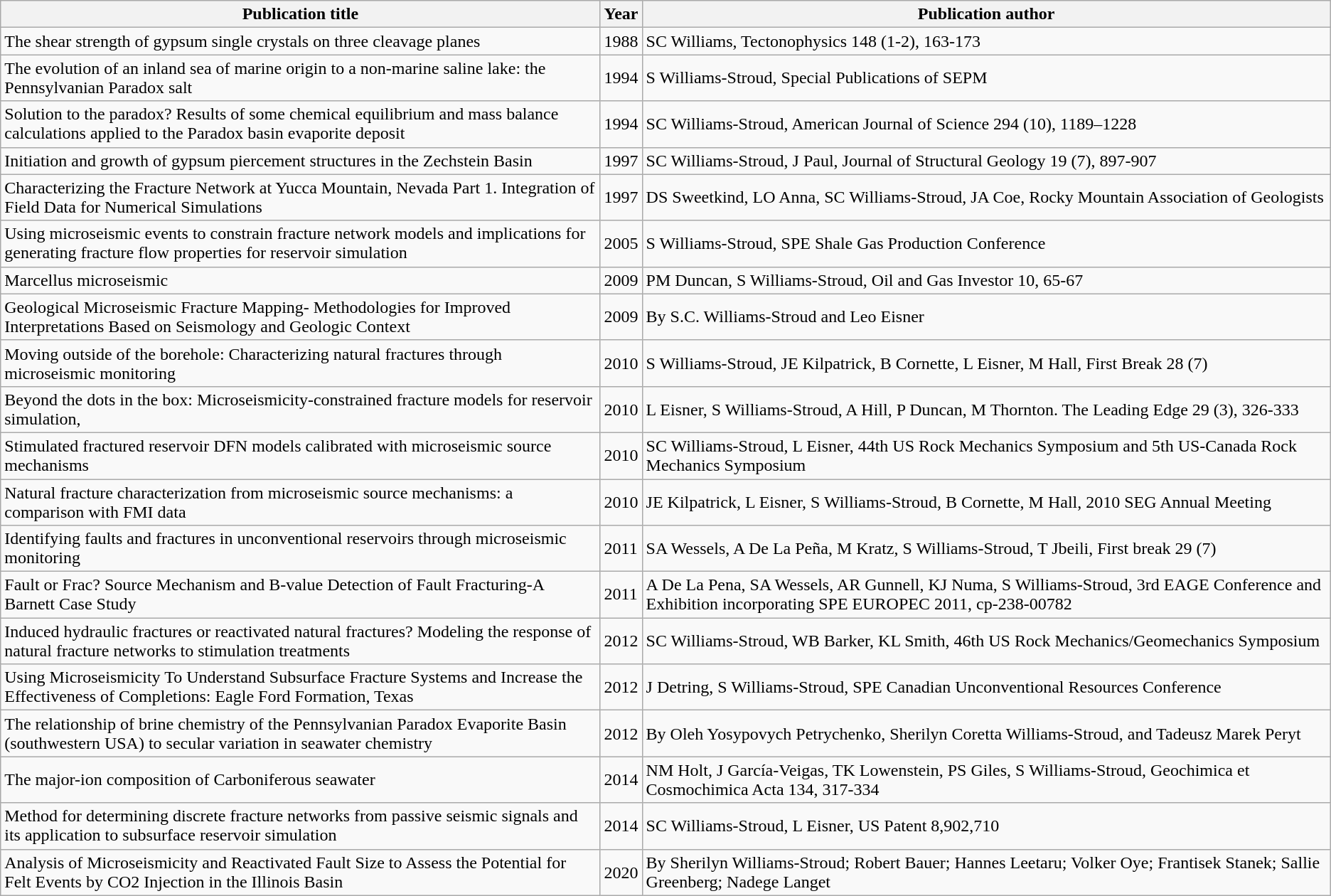<table class="wikitable">
<tr>
<th>Publication title</th>
<th>Year</th>
<th>Publication author</th>
</tr>
<tr>
<td>The shear strength of gypsum single crystals on three cleavage planes</td>
<td>1988</td>
<td>SC Williams, Tectonophysics 148 (1-2), 163-173</td>
</tr>
<tr>
<td>The evolution of an inland sea of marine origin to a non-marine saline lake: the Pennsylvanian Paradox salt</td>
<td>1994</td>
<td>S Williams-Stroud, Special Publications of SEPM</td>
</tr>
<tr>
<td>Solution to the paradox? Results of some chemical equilibrium and mass balance calculations applied to the Paradox basin evaporite deposit</td>
<td>1994</td>
<td>SC Williams-Stroud, American Journal of Science 294 (10), 1189–1228</td>
</tr>
<tr>
<td>Initiation and growth of gypsum piercement structures in the Zechstein Basin</td>
<td>1997</td>
<td>SC Williams-Stroud, J Paul, Journal of Structural Geology 19 (7), 897-907</td>
</tr>
<tr>
<td>Characterizing the Fracture Network at Yucca Mountain, Nevada Part 1. Integration of Field Data for Numerical Simulations</td>
<td>1997</td>
<td>DS Sweetkind, LO Anna, SC Williams-Stroud, JA Coe, Rocky Mountain Association of Geologists</td>
</tr>
<tr>
<td>Using microseismic events to constrain fracture network models and implications for generating fracture flow properties for reservoir simulation</td>
<td>2005</td>
<td>S Williams-Stroud, SPE Shale Gas Production Conference</td>
</tr>
<tr>
<td>Marcellus microseismic</td>
<td>2009</td>
<td>PM Duncan, S Williams-Stroud, Oil and Gas Investor 10, 65-67</td>
</tr>
<tr>
<td>Geological Microseismic Fracture Mapping- Methodologies for Improved Interpretations Based on Seismology and Geologic Context</td>
<td>2009</td>
<td>By S.C. Williams-Stroud and Leo Eisner</td>
</tr>
<tr>
<td>Moving outside of the borehole: Characterizing natural fractures through microseismic monitoring</td>
<td>2010</td>
<td>S Williams-Stroud, JE Kilpatrick, B Cornette, L Eisner, M Hall, First Break 28 (7)</td>
</tr>
<tr>
<td>Beyond the dots in the box: Microseismicity-constrained fracture models for reservoir simulation,</td>
<td>2010</td>
<td>L Eisner, S Williams-Stroud, A Hill, P Duncan, M Thornton. The Leading Edge 29 (3), 326-333</td>
</tr>
<tr>
<td>Stimulated fractured reservoir DFN models calibrated with microseismic source mechanisms</td>
<td>2010</td>
<td>SC Williams-Stroud, L Eisner, 44th US Rock Mechanics Symposium and 5th US-Canada Rock Mechanics Symposium</td>
</tr>
<tr>
<td>Natural fracture characterization from microseismic source mechanisms: a comparison with FMI data</td>
<td>2010</td>
<td>JE Kilpatrick, L Eisner, S Williams-Stroud, B Cornette, M Hall, 2010 SEG Annual Meeting</td>
</tr>
<tr>
<td>Identifying faults and fractures in unconventional reservoirs through microseismic monitoring</td>
<td>2011</td>
<td>SA Wessels, A De La Peña, M Kratz, S Williams-Stroud, T Jbeili, First break 29 (7)</td>
</tr>
<tr>
<td>Fault or Frac? Source Mechanism and B-value Detection of Fault Fracturing-A Barnett Case Study</td>
<td>2011</td>
<td>A De La Pena, SA Wessels, AR Gunnell, KJ Numa, S Williams-Stroud, 3rd EAGE Conference and Exhibition incorporating SPE EUROPEC 2011, cp-238-00782</td>
</tr>
<tr>
<td>Induced hydraulic fractures or reactivated natural fractures? Modeling the response of natural fracture networks to stimulation treatments</td>
<td>2012</td>
<td>SC Williams-Stroud, WB Barker, KL Smith, 46th US Rock Mechanics/Geomechanics Symposium</td>
</tr>
<tr>
<td>Using Microseismicity To Understand Subsurface Fracture Systems and Increase the Effectiveness of Completions: Eagle Ford Formation, Texas</td>
<td>2012</td>
<td>J Detring, S Williams-Stroud, SPE Canadian Unconventional Resources Conference</td>
</tr>
<tr>
<td>The relationship of brine chemistry of the Pennsylvanian Paradox Evaporite Basin (southwestern USA) to secular variation in seawater chemistry</td>
<td>2012</td>
<td>By Oleh Yosypovych Petrychenko, Sherilyn Coretta Williams-Stroud, and Tadeusz Marek Peryt</td>
</tr>
<tr>
<td>The major-ion composition of Carboniferous seawater</td>
<td>2014</td>
<td>NM Holt, J García-Veigas, TK Lowenstein, PS Giles, S Williams-Stroud, Geochimica et Cosmochimica Acta 134, 317-334</td>
</tr>
<tr>
<td>Method for determining discrete fracture networks from passive seismic signals and its application to subsurface reservoir simulation</td>
<td>2014</td>
<td>SC Williams-Stroud, L Eisner, US Patent 8,902,710</td>
</tr>
<tr>
<td>Analysis of Microseismicity and Reactivated Fault Size to Assess the Potential for Felt Events by CO2 Injection in the Illinois Basin</td>
<td>2020</td>
<td>By Sherilyn Williams‐Stroud; Robert Bauer; Hannes Leetaru; Volker Oye; Frantisek Stanek; Sallie Greenberg; Nadege Langet</td>
</tr>
</table>
